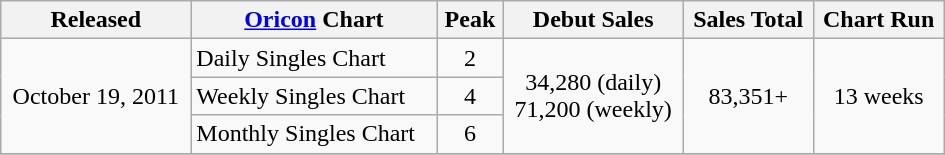<table class="wikitable" style="width:630px;">
<tr>
<th style="text-align:center;">Released</th>
<th style="text-align:center;"><a href='#'>Oricon</a> Chart</th>
<th style="text-align:center;">Peak</th>
<th style="text-align:center;">Debut Sales</th>
<th style="text-align:center;">Sales Total</th>
<th style="text-align:center;">Chart Run</th>
</tr>
<tr>
<td style="text-align:center;" rowspan="3">October 19, 2011</td>
<td align="left">Daily Singles Chart</td>
<td style="text-align:center;">2</td>
<td style="text-align:center;" rowspan="3">34,280 (daily)<br>71,200 (weekly)</td>
<td style="text-align:center;" rowspan="3">83,351+</td>
<td style="text-align:center;" rowspan="3">13 weeks</td>
</tr>
<tr>
<td align="left">Weekly Singles Chart</td>
<td style="text-align:center;">4</td>
</tr>
<tr>
<td align="left">Monthly Singles Chart</td>
<td style="text-align:center;">6</td>
</tr>
<tr>
</tr>
</table>
